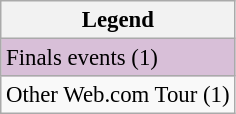<table class="wikitable" style="font-size:95%;">
<tr>
<th>Legend</th>
</tr>
<tr style="background:#D8BFD8;">
<td>Finals events (1)</td>
</tr>
<tr>
<td>Other Web.com Tour (1)</td>
</tr>
</table>
